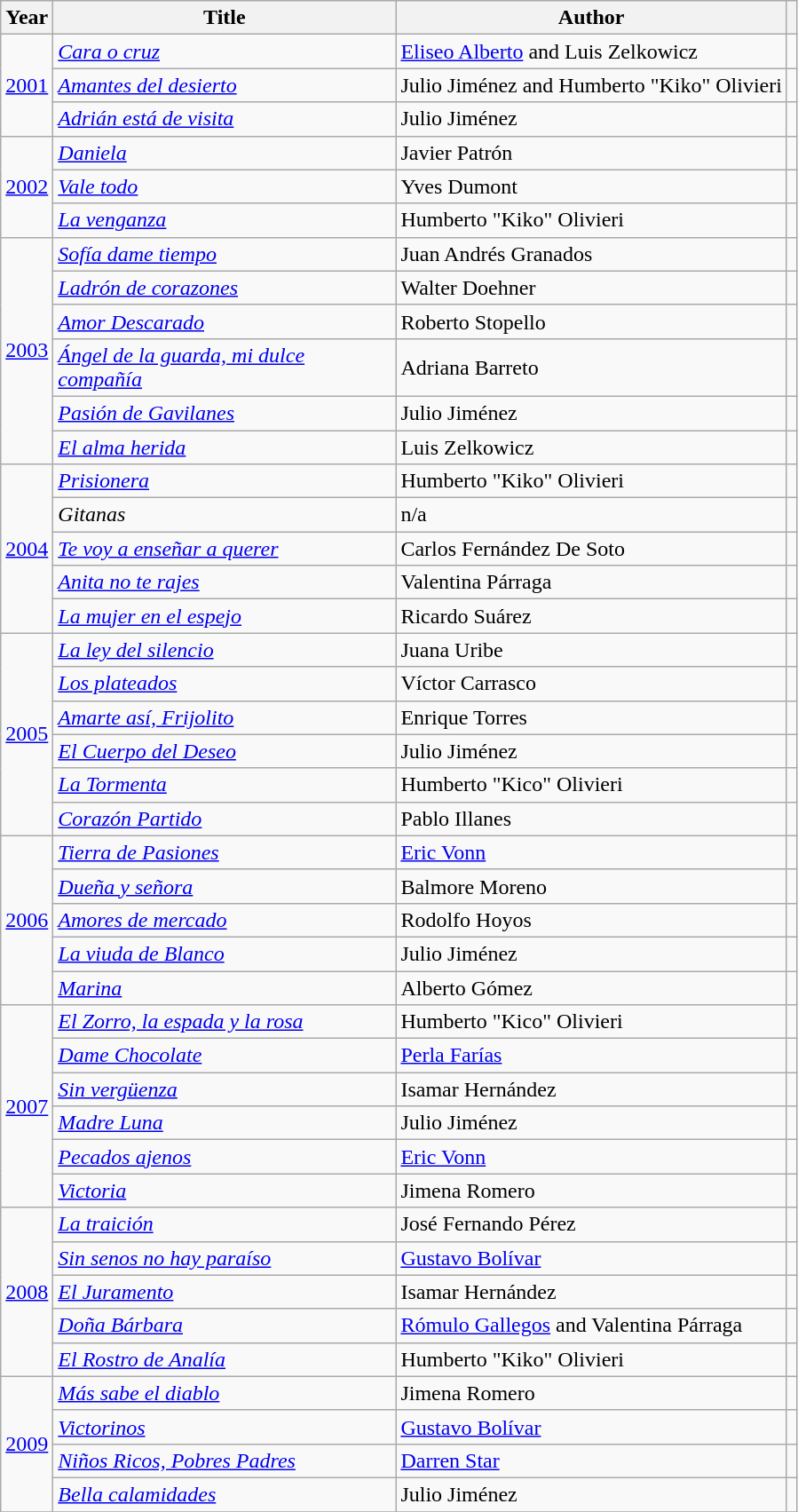<table class="wikitable sortable">
<tr>
<th width="10">Year</th>
<th width="250">Title</th>
<th>Author</th>
<th class="unsortable"></th>
</tr>
<tr>
<td rowspan="03"><a href='#'>2001</a></td>
<td><em><a href='#'>Cara o cruz</a></em></td>
<td><a href='#'>Eliseo Alberto</a> and Luis Zelkowicz</td>
<td></td>
</tr>
<tr>
<td><em><a href='#'>Amantes del desierto</a></em></td>
<td>Julio Jiménez and Humberto "Kiko" Olivieri</td>
<td></td>
</tr>
<tr>
<td><em><a href='#'>Adrián está de visita</a></em></td>
<td>Julio Jiménez</td>
<td></td>
</tr>
<tr>
<td rowspan="03"><a href='#'>2002</a></td>
<td><em><a href='#'>Daniela</a></em></td>
<td>Javier Patrón</td>
<td></td>
</tr>
<tr>
<td><em><a href='#'>Vale todo</a></em></td>
<td>Yves Dumont</td>
<td></td>
</tr>
<tr>
<td><em><a href='#'>La venganza</a></em></td>
<td>Humberto "Kiko" Olivieri</td>
<td></td>
</tr>
<tr>
<td rowspan="06"><a href='#'>2003</a></td>
<td><em><a href='#'>Sofía dame tiempo</a></em></td>
<td>Juan Andrés Granados</td>
<td></td>
</tr>
<tr>
<td><em><a href='#'>Ladrón de corazones</a></em></td>
<td>Walter Doehner</td>
<td></td>
</tr>
<tr>
<td><em><a href='#'>Amor Descarado</a></em></td>
<td>Roberto Stopello</td>
<td></td>
</tr>
<tr>
<td><em><a href='#'>Ángel de la guarda, mi dulce compañía</a></em></td>
<td>Adriana Barreto</td>
<td></td>
</tr>
<tr>
<td><em><a href='#'>Pasión de Gavilanes</a></em></td>
<td>Julio Jiménez</td>
<td></td>
</tr>
<tr>
<td><em><a href='#'>El alma herida</a></em></td>
<td>Luis Zelkowicz</td>
<td></td>
</tr>
<tr>
<td rowspan="05"><a href='#'>2004</a></td>
<td><em><a href='#'>Prisionera</a></em></td>
<td>Humberto "Kiko" Olivieri</td>
<td></td>
</tr>
<tr>
<td><em>Gitanas</em></td>
<td>n/a</td>
<td></td>
</tr>
<tr>
<td><em><a href='#'>Te voy a enseñar a querer</a></em></td>
<td>Carlos Fernández De Soto</td>
<td></td>
</tr>
<tr>
<td><em> <a href='#'>Anita no te rajes</a></em></td>
<td>Valentina Párraga</td>
<td></td>
</tr>
<tr>
<td><em><a href='#'>La mujer en el espejo</a></em></td>
<td>Ricardo Suárez</td>
<td></td>
</tr>
<tr>
<td rowspan="06"><a href='#'>2005</a></td>
<td><em><a href='#'>La ley del silencio</a> </em></td>
<td>Juana Uribe</td>
<td></td>
</tr>
<tr>
<td><em><a href='#'>Los plateados</a></em></td>
<td>Víctor Carrasco</td>
<td></td>
</tr>
<tr>
<td><em><a href='#'>Amarte así, Frijolito</a></em></td>
<td>Enrique Torres</td>
<td></td>
</tr>
<tr>
<td><em><a href='#'>El Cuerpo del Deseo</a></em></td>
<td>Julio Jiménez</td>
<td></td>
</tr>
<tr>
<td><em><a href='#'>La Tormenta</a></em></td>
<td>Humberto "Kico" Olivieri</td>
<td></td>
</tr>
<tr>
<td><em><a href='#'>Corazón Partido</a></em></td>
<td>Pablo Illanes</td>
<td></td>
</tr>
<tr>
<td rowspan="05"><a href='#'>2006</a></td>
<td><em><a href='#'>Tierra de Pasiones</a></em></td>
<td><a href='#'>Eric Vonn</a></td>
<td></td>
</tr>
<tr>
<td><em><a href='#'>Dueña y señora</a></em></td>
<td>Balmore Moreno</td>
<td></td>
</tr>
<tr>
<td><em><a href='#'>Amores de mercado</a></em></td>
<td>Rodolfo Hoyos</td>
<td></td>
</tr>
<tr>
<td><em><a href='#'>La viuda de Blanco</a></em></td>
<td>Julio Jiménez</td>
<td></td>
</tr>
<tr>
<td><em><a href='#'>Marina</a></em></td>
<td>Alberto Gómez</td>
<td></td>
</tr>
<tr>
<td rowspan="06"><a href='#'>2007</a></td>
<td><em><a href='#'>El Zorro, la espada y la rosa</a></em></td>
<td>Humberto "Kico" Olivieri</td>
<td></td>
</tr>
<tr>
<td><em><a href='#'>Dame Chocolate</a></em></td>
<td><a href='#'>Perla Farías</a></td>
<td></td>
</tr>
<tr>
<td><em><a href='#'>Sin vergüenza</a></em></td>
<td>Isamar Hernández</td>
<td></td>
</tr>
<tr>
<td><em><a href='#'>Madre Luna</a></em></td>
<td>Julio Jiménez</td>
<td></td>
</tr>
<tr>
<td><em><a href='#'>Pecados ajenos</a></em></td>
<td><a href='#'>Eric Vonn</a></td>
<td></td>
</tr>
<tr>
<td><em><a href='#'>Victoria</a></em></td>
<td>Jimena Romero</td>
<td></td>
</tr>
<tr>
<td rowspan="05"><a href='#'>2008</a></td>
<td><em><a href='#'>La traición</a></em></td>
<td>José Fernando Pérez</td>
<td></td>
</tr>
<tr>
<td><em><a href='#'>Sin senos no hay paraíso</a></em></td>
<td><a href='#'>Gustavo Bolívar</a></td>
<td></td>
</tr>
<tr>
<td><em><a href='#'>El Juramento</a></em></td>
<td>Isamar Hernández</td>
<td></td>
</tr>
<tr>
<td><em><a href='#'>Doña Bárbara</a></em></td>
<td><a href='#'>Rómulo Gallegos</a> and Valentina Párraga</td>
<td></td>
</tr>
<tr>
<td><em><a href='#'>El Rostro de Analía</a></em></td>
<td>Humberto "Kiko" Olivieri</td>
<td></td>
</tr>
<tr>
<td rowspan="04"><a href='#'>2009</a></td>
<td><em><a href='#'>Más sabe el diablo</a></em></td>
<td>Jimena Romero</td>
<td></td>
</tr>
<tr>
<td><em><a href='#'>Victorinos</a></em></td>
<td><a href='#'>Gustavo Bolívar</a></td>
<td></td>
</tr>
<tr>
<td><em><a href='#'>Niños Ricos, Pobres Padres</a></em></td>
<td><a href='#'>Darren Star</a></td>
<td></td>
</tr>
<tr>
<td><em><a href='#'>Bella calamidades</a></em></td>
<td>Julio Jiménez</td>
<td></td>
</tr>
<tr>
</tr>
</table>
